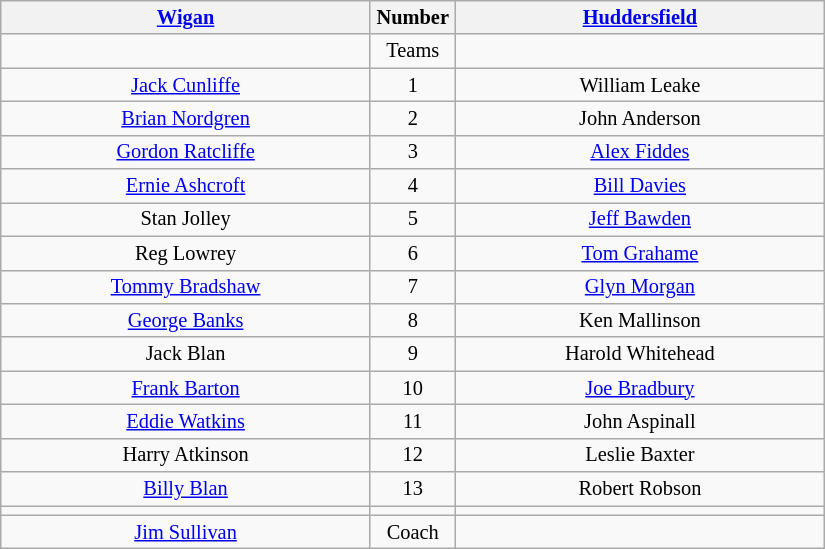<table class="wikitable" style="text-align:center; font-size: 85%">
<tr>
<th width=240 abbr=winner><a href='#'>Wigan</a></th>
<th width=50 abbr="Number">Number</th>
<th width=240 abbr=runner-up><a href='#'>Huddersfield</a></th>
</tr>
<tr>
<td></td>
<td>Teams</td>
<td></td>
</tr>
<tr>
<td><a href='#'>Jack Cunliffe</a></td>
<td>1</td>
<td>William Leake</td>
</tr>
<tr>
<td><a href='#'>Brian Nordgren</a></td>
<td>2</td>
<td>John Anderson</td>
</tr>
<tr>
<td><a href='#'>Gordon Ratcliffe</a></td>
<td>3</td>
<td><a href='#'>Alex Fiddes</a></td>
</tr>
<tr>
<td><a href='#'>Ernie Ashcroft</a></td>
<td>4</td>
<td><a href='#'>Bill Davies</a></td>
</tr>
<tr>
<td>Stan Jolley</td>
<td>5</td>
<td><a href='#'>Jeff Bawden</a></td>
</tr>
<tr>
<td>Reg Lowrey</td>
<td>6</td>
<td><a href='#'>Tom Grahame</a></td>
</tr>
<tr>
<td><a href='#'>Tommy Bradshaw</a></td>
<td>7</td>
<td><a href='#'>Glyn Morgan</a></td>
</tr>
<tr>
<td><a href='#'>George Banks</a></td>
<td>8</td>
<td>Ken Mallinson</td>
</tr>
<tr>
<td>Jack Blan</td>
<td>9</td>
<td>Harold Whitehead</td>
</tr>
<tr>
<td><a href='#'>Frank Barton</a></td>
<td>10</td>
<td><a href='#'>Joe Bradbury</a></td>
</tr>
<tr>
<td><a href='#'>Eddie Watkins</a></td>
<td>11</td>
<td>John Aspinall</td>
</tr>
<tr>
<td>Harry Atkinson</td>
<td>12</td>
<td>Leslie Baxter</td>
</tr>
<tr>
<td><a href='#'>Billy Blan</a></td>
<td>13</td>
<td>Robert Robson</td>
</tr>
<tr>
<td></td>
<td></td>
<td></td>
</tr>
<tr>
<td><a href='#'>Jim Sullivan</a></td>
<td>Coach</td>
<td></td>
</tr>
</table>
